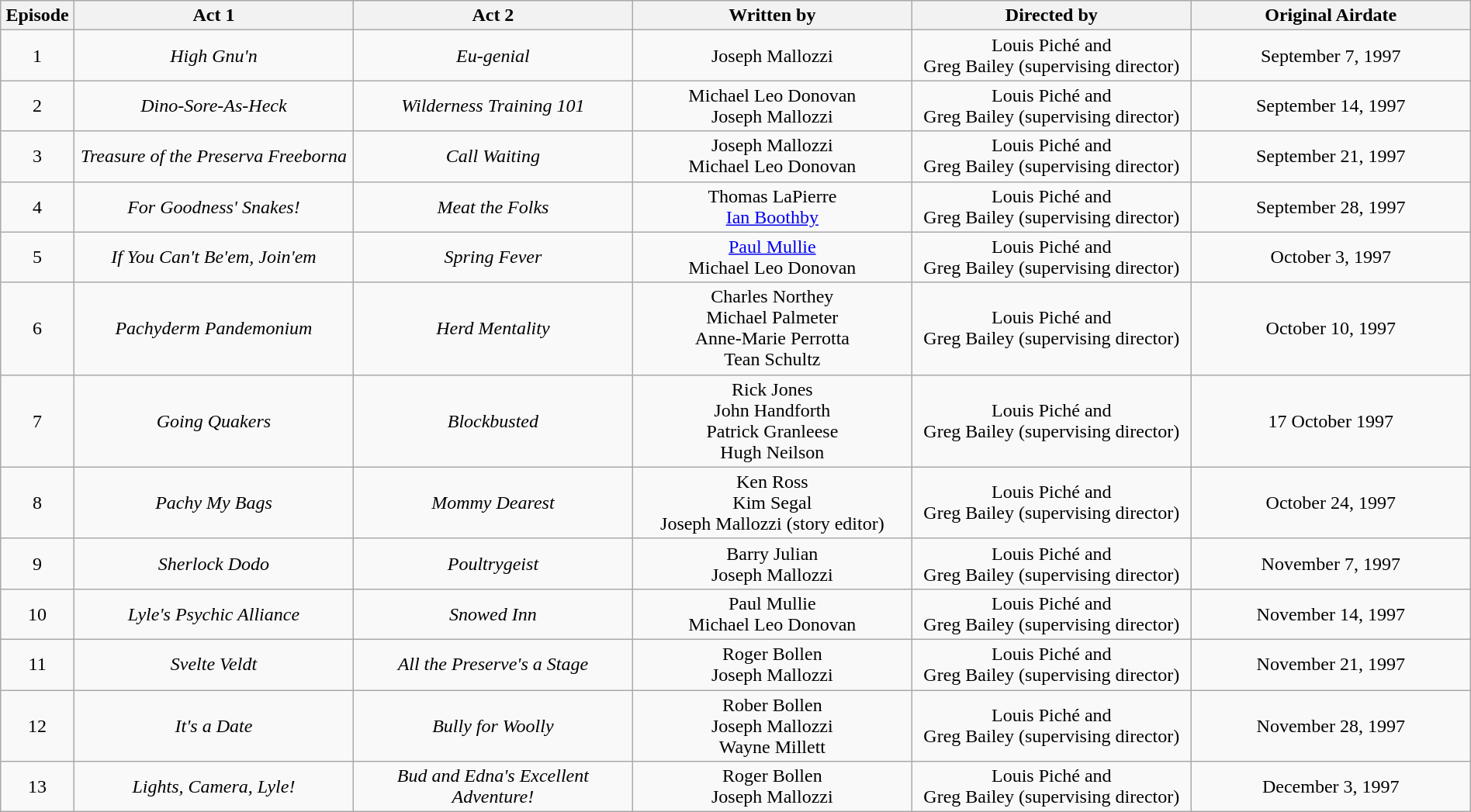<table class="wikitable" style="width:100%; text-align:center">
<tr>
<th width=5%>Episode</th>
<th width=19%>Act 1</th>
<th width=19%>Act 2</th>
<th width=19%>Written by</th>
<th width=19%>Directed by</th>
<th width=19%>Original Airdate</th>
</tr>
<tr>
<td>1</td>
<td><em>High Gnu'n</em></td>
<td><em>Eu-genial</em></td>
<td>Joseph Mallozzi</td>
<td>Louis Piché and<br>Greg Bailey (supervising director)</td>
<td>September 7, 1997</td>
</tr>
<tr>
<td>2</td>
<td><em>Dino-Sore-As-Heck</em></td>
<td><em>Wilderness Training 101</em></td>
<td>Michael Leo Donovan<br>Joseph Mallozzi</td>
<td>Louis Piché and<br>Greg Bailey (supervising director)</td>
<td>September 14, 1997</td>
</tr>
<tr>
<td>3</td>
<td><em>Treasure of the Preserva Freeborna</em></td>
<td><em>Call Waiting</em></td>
<td>Joseph Mallozzi<br>Michael Leo Donovan</td>
<td>Louis Piché and<br>Greg Bailey (supervising director)</td>
<td>September 21, 1997</td>
</tr>
<tr>
<td>4</td>
<td><em>For Goodness' Snakes!</em></td>
<td><em>Meat the Folks</em></td>
<td>Thomas LaPierre<br><a href='#'>Ian Boothby</a></td>
<td>Louis Piché and<br>Greg Bailey (supervising director)</td>
<td>September 28, 1997</td>
</tr>
<tr>
<td>5</td>
<td><em>If You Can't Be'em, Join'em</em></td>
<td><em>Spring Fever</em></td>
<td><a href='#'>Paul Mullie</a><br>Michael Leo Donovan</td>
<td>Louis Piché and<br>Greg Bailey (supervising director)</td>
<td>October 3, 1997</td>
</tr>
<tr>
<td>6</td>
<td><em>Pachyderm Pandemonium</em></td>
<td><em>Herd Mentality</em></td>
<td>Charles Northey<br>Michael Palmeter<br>Anne-Marie Perrotta<br>Tean Schultz</td>
<td>Louis Piché and<br>Greg Bailey (supervising director)</td>
<td>October 10, 1997</td>
</tr>
<tr>
<td>7</td>
<td><em>Going Quakers</em></td>
<td><em>Blockbusted</em></td>
<td>Rick Jones<br>John Handforth<br>Patrick Granleese<br>Hugh Neilson</td>
<td>Louis Piché and<br>Greg Bailey (supervising director)</td>
<td>17 October 1997</td>
</tr>
<tr>
<td>8</td>
<td><em>Pachy My Bags</em></td>
<td><em>Mommy Dearest</em></td>
<td>Ken Ross<br>Kim Segal<br>Joseph Mallozzi (story editor)</td>
<td>Louis Piché and<br>Greg Bailey (supervising director)</td>
<td>October 24, 1997</td>
</tr>
<tr>
<td>9</td>
<td><em>Sherlock Dodo</em></td>
<td><em>Poultrygeist</em></td>
<td>Barry Julian<br>Joseph Mallozzi</td>
<td>Louis Piché and<br>Greg Bailey (supervising director)</td>
<td>November 7, 1997</td>
</tr>
<tr>
<td>10</td>
<td><em>Lyle's Psychic Alliance</em></td>
<td><em>Snowed Inn</em></td>
<td>Paul Mullie<br>Michael Leo Donovan</td>
<td>Louis Piché and<br>Greg Bailey (supervising director)</td>
<td>November 14, 1997</td>
</tr>
<tr>
<td>11</td>
<td><em>Svelte Veldt</em></td>
<td><em>All the Preserve's a Stage</em></td>
<td>Roger Bollen<br>Joseph Mallozzi</td>
<td>Louis Piché and<br>Greg Bailey (supervising director)</td>
<td>November 21, 1997</td>
</tr>
<tr>
<td>12</td>
<td><em>It's a Date</em></td>
<td><em>Bully for Woolly</em></td>
<td>Rober Bollen<br>Joseph Mallozzi<br>Wayne Millett</td>
<td>Louis Piché and<br>Greg Bailey (supervising director)</td>
<td>November 28, 1997</td>
</tr>
<tr>
<td>13</td>
<td><em>Lights, Camera, Lyle!</em></td>
<td><em>Bud and Edna's Excellent Adventure!</em></td>
<td>Roger Bollen<br> Joseph Mallozzi</td>
<td>Louis Piché and<br>Greg Bailey (supervising director)</td>
<td>December 3, 1997</td>
</tr>
</table>
